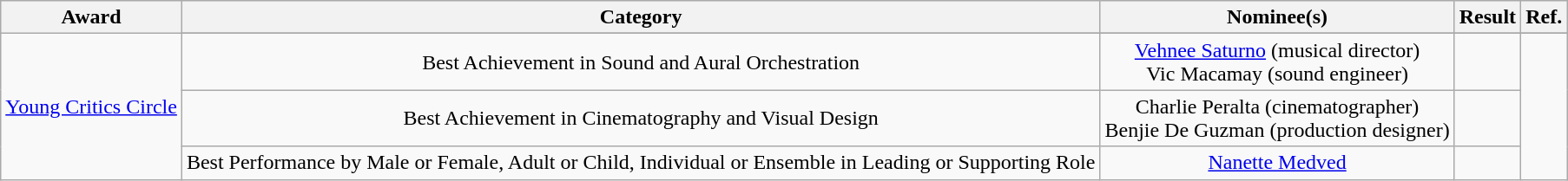<table class="wikitable">
<tr>
<th>Award</th>
<th>Category</th>
<th>Nominee(s)</th>
<th>Result</th>
<th>Ref.</th>
</tr>
<tr>
<td rowspan="4"><a href='#'>Young Critics Circle</a></td>
</tr>
<tr>
<td style="text-align: center;">Best Achievement in Sound and Aural Orchestration</td>
<td style="text-align: center;"><a href='#'>Vehnee Saturno</a> (musical director)<br>Vic Macamay (sound engineer)</td>
<td></td>
<td rowspan="3"></td>
</tr>
<tr>
<td style="text-align: center;">Best Achievement in Cinematography and Visual Design</td>
<td style="text-align: center;">Charlie Peralta (cinematographer)<br>Benjie De Guzman (production designer)</td>
<td></td>
</tr>
<tr>
<td style="text-align: center;">Best Performance by Male or Female, Adult or Child, Individual or Ensemble in Leading or Supporting Role</td>
<td style="text-align: center;"><a href='#'>Nanette Medved</a></td>
<td></td>
</tr>
</table>
